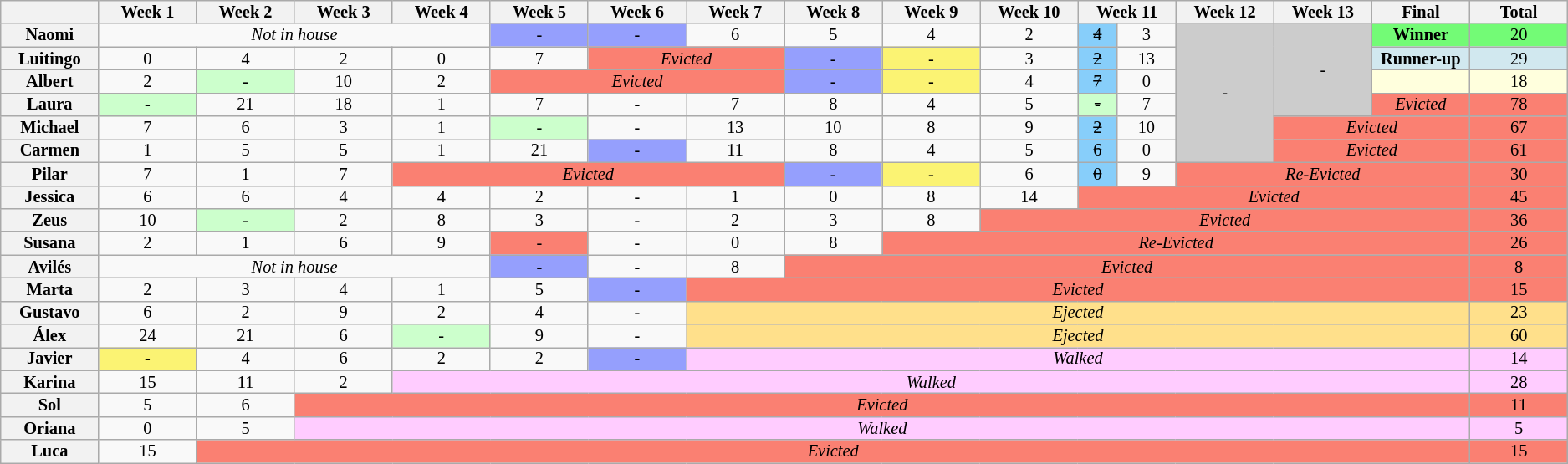<table class="wikitable" style="text-align:center; font-size:85%; line-height:12px">
<tr>
<th style="width:5%"></th>
<th style="width:5%">Week 1</th>
<th style="width:5%">Week 2</th>
<th style="width:5%">Week 3</th>
<th style="width:5%">Week 4</th>
<th style="width:5%">Week 5</th>
<th style="width:5%">Week 6</th>
<th style="width:5%">Week 7</th>
<th style="width:5%">Week 8</th>
<th style="width:5%">Week 9</th>
<th style="width:5%">Week 10</th>
<th style="width:5%" colspan=2>Week 11</th>
<th style="width:5%">Week 12</th>
<th style="width:5%">Week 13</th>
<th style="width:5%">Final</th>
<th style="width:5%">Total</th>
</tr>
<tr>
<th>Naomi</th>
<td colspan=4><em>Not in house</em></td>
<td style="background:#959FFD">-</td>
<td style="background:#959FFD">-</td>
<td>6</td>
<td>5</td>
<td>4</td>
<td>2</td>
<td style="background:#87CEFA"><s>4</s></td>
<td>3</td>
<td rowspan="6" style="background:#CCC">-</td>
<td rowspan="4" style="background:#CCC">-</td>
<td style="background:#73FB76"><strong>Winner</strong></td>
<td style="background:#73FB76">20</td>
</tr>
<tr>
<th>Luitingo</th>
<td>0</td>
<td>4</td>
<td>2</td>
<td>0</td>
<td>7</td>
<td colspan="2" style="background:#FA8072"><em>Evicted</em></td>
<td style="background:#959FFD">-</td>
<td style="background:#FBF373">-</td>
<td>3</td>
<td style="background:#87CEFA"><s>2</s></td>
<td>13</td>
<td style="background:#D1E8EF"><strong>Runner-up</strong></td>
<td style="background:#D1E8EF">29</td>
</tr>
<tr>
<th>Albert</th>
<td>2</td>
<td style="background:#cfc">-</td>
<td>10</td>
<td>2</td>
<td colspan="3" style="background:#FA8072"><em>Evicted</em></td>
<td style="background:#959FFD">-</td>
<td style="background:#FBF373">-</td>
<td>4</td>
<td style="background:#87CEFA"><s>7</s></td>
<td>0</td>
<td style="background:#ffffdd"><strong></strong></td>
<td style="background:#ffffdd">18</td>
</tr>
<tr>
<th>Laura</th>
<td style="background:#cfc">-</td>
<td>21</td>
<td>18</td>
<td>1</td>
<td>7</td>
<td>-</td>
<td>7</td>
<td>8</td>
<td>4</td>
<td>5</td>
<td style="background:#cfc"><s>-</s></td>
<td>7</td>
<td style="background:#FA8072"><em>Evicted</em></td>
<td style="background:#FA8072">78</td>
</tr>
<tr>
<th>Michael</th>
<td>7</td>
<td>6</td>
<td>3</td>
<td>1</td>
<td style="background:#cfc">-</td>
<td>-</td>
<td>13</td>
<td>10</td>
<td>8</td>
<td>9</td>
<td style="background:#87CEFA"><s>2</s></td>
<td>10</td>
<td colspan=2 style="background:#FA8072"><em>Evicted</em></td>
<td style="background:#FA8072">67</td>
</tr>
<tr>
<th>Carmen</th>
<td>1</td>
<td>5</td>
<td>5</td>
<td>1</td>
<td>21</td>
<td style="background:#959FFD">-</td>
<td>11</td>
<td>8</td>
<td>4</td>
<td>5</td>
<td style="background:#87CEFA"><s>6</s></td>
<td>0</td>
<td colspan="2" style="background:#FA8072"><em>Evicted</em></td>
<td style="background:#FA8072">61</td>
</tr>
<tr>
<th>Pilar</th>
<td>7</td>
<td>1</td>
<td>7</td>
<td colspan="4" style="background:#FA8072"><em>Evicted</em></td>
<td style="background:#959FFD">-</td>
<td style="background:#FBF373">-</td>
<td>6</td>
<td style="background:#87CEFA"><s>0</s></td>
<td>9</td>
<td colspan="3" style="background:#FA8072"><em>Re-Evicted</em></td>
<td style="background:#FA8072">30</td>
</tr>
<tr>
<th>Jessica</th>
<td>6</td>
<td>6</td>
<td>4</td>
<td>4</td>
<td>2</td>
<td>-</td>
<td>1</td>
<td>0</td>
<td>8</td>
<td>14</td>
<td colspan="5" style="background:#FA8072"><em>Evicted</em></td>
<td style="background:#FA8072">45</td>
</tr>
<tr>
<th>Zeus</th>
<td>10</td>
<td style="background:#cfc">-</td>
<td>2</td>
<td>8</td>
<td>3</td>
<td>-</td>
<td>2</td>
<td>3</td>
<td>8</td>
<td colspan="6" style="background:#FA8072"><em>Evicted</em></td>
<td style="background:#FA8072">36</td>
</tr>
<tr>
<th>Susana</th>
<td>2</td>
<td>1</td>
<td>6</td>
<td>9</td>
<td style="background:#FA8072">-</td>
<td>-</td>
<td>0</td>
<td>8</td>
<td colspan="7" style="background:#FA8072"><em>Re-Evicted</em></td>
<td style="background:#FA8072">26</td>
</tr>
<tr>
<th>Avilés</th>
<td colspan=4><em>Not in house</em></td>
<td style="background:#959FFD">-</td>
<td>-</td>
<td>8</td>
<td colspan="8" style="background:#FA8072"><em>Evicted</em></td>
<td style="background:#FA8072">8</td>
</tr>
<tr>
<th>Marta</th>
<td>2</td>
<td>3</td>
<td>4</td>
<td>1</td>
<td>5</td>
<td style="background:#959FFD">-</td>
<td colspan="9" style="background:#FA8072"><em>Evicted</em></td>
<td style="background:#FA8072">15</td>
</tr>
<tr>
<th>Gustavo</th>
<td>6</td>
<td>2</td>
<td>9</td>
<td>2</td>
<td>4</td>
<td>-</td>
<td colspan="9" style="background:#FFE08B"><em>Ejected</em></td>
<td style="background:#FFE08B">23</td>
</tr>
<tr>
<th>Álex</th>
<td>24</td>
<td>21</td>
<td>6</td>
<td style="background:#cfc">-</td>
<td>9</td>
<td>-</td>
<td colspan="9" style="background:#FFE08B"><em>Ejected</em></td>
<td style="background:#FFE08B">60</td>
</tr>
<tr>
<th>Javier</th>
<td style="background:#FBF373">-</td>
<td>4</td>
<td>6</td>
<td>2</td>
<td>2</td>
<td style="background:#959FFD">-</td>
<td colspan="9" style="background:#fcf"><em>Walked</em></td>
<td style="background:#fcf">14</td>
</tr>
<tr>
<th>Karina</th>
<td>15</td>
<td>11</td>
<td>2</td>
<td colspan="12" style="background:#fcf"><em>Walked</em></td>
<td style="background:#fcf">28</td>
</tr>
<tr>
<th>Sol</th>
<td>5</td>
<td>6</td>
<td colspan="13" style="background:#FA8072"><em>Evicted</em></td>
<td style="background:#FA8072">11</td>
</tr>
<tr>
<th>Oriana</th>
<td>0</td>
<td>5</td>
<td colspan="13" style="background:#fcf"><em>Walked</em></td>
<td style="background:#fcf">5</td>
</tr>
<tr>
<th>Luca</th>
<td>15</td>
<td colspan="14" style="background:#FA8072"><em>Evicted</em></td>
<td style="background:#FA8072">15</td>
</tr>
</table>
